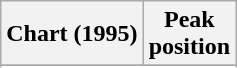<table class="wikitable sortable plainrowheaders" style="text-align:center">
<tr>
<th scope="col">Chart (1995)</th>
<th scope="col">Peak<br> position</th>
</tr>
<tr>
</tr>
<tr>
</tr>
</table>
